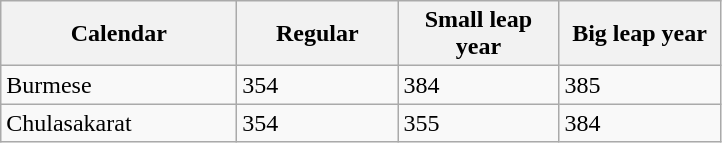<table class="wikitable">
<tr>
<th width="150">Calendar</th>
<th width="100">Regular</th>
<th width="100">Small leap year</th>
<th width="100">Big leap year</th>
</tr>
<tr>
<td>Burmese</td>
<td>354</td>
<td>384</td>
<td>385</td>
</tr>
<tr>
<td>Chulasakarat</td>
<td>354</td>
<td>355</td>
<td>384</td>
</tr>
</table>
